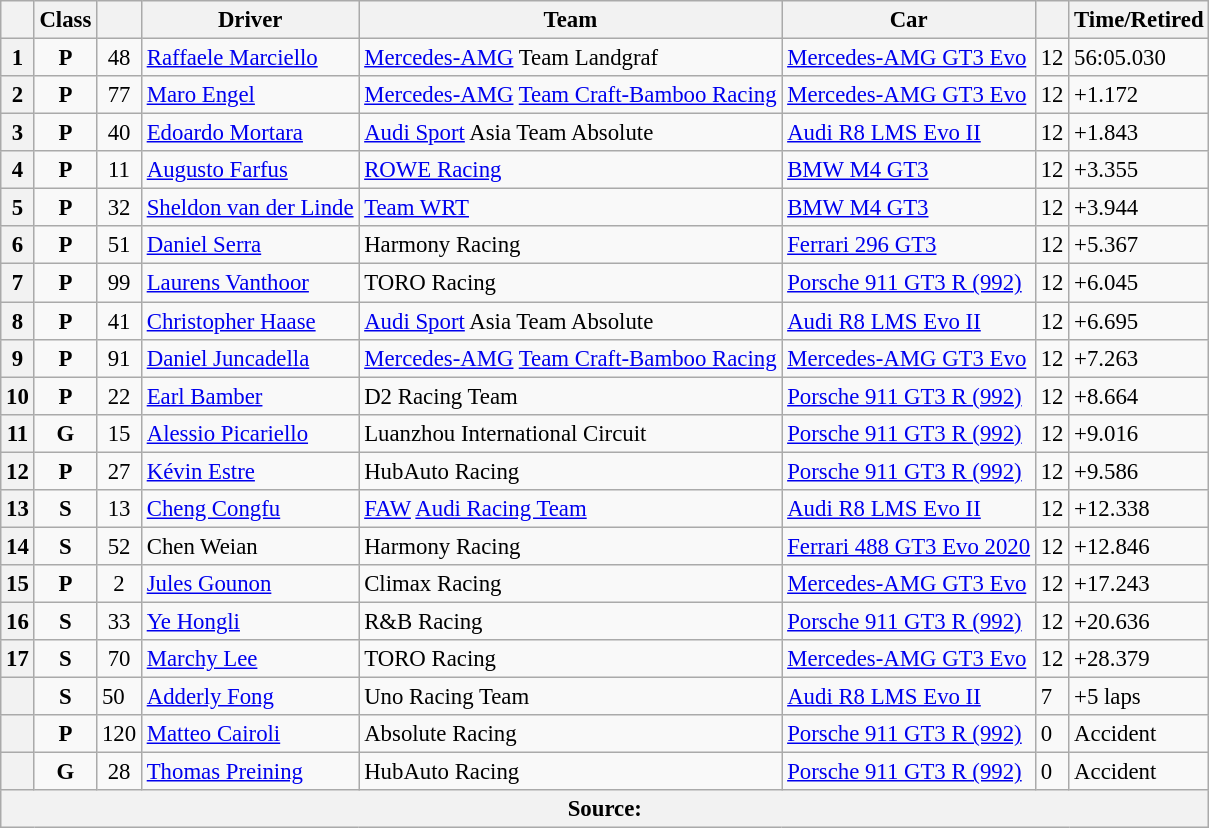<table class="wikitable" style="font-size: 95%;">
<tr>
<th scope="col"></th>
<th scope="col">Class</th>
<th scope="col"></th>
<th scope="col">Driver</th>
<th scope="col">Team</th>
<th scope="col">Car</th>
<th scope="col"></th>
<th scope="col">Time/Retired</th>
</tr>
<tr>
<th>1</th>
<td align="center"><strong><span>P</span></strong></td>
<td align="center">48</td>
<td> <a href='#'>Raffaele Marciello</a></td>
<td> <a href='#'>Mercedes-AMG</a> Team Landgraf</td>
<td><a href='#'>Mercedes-AMG GT3 Evo</a></td>
<td>12</td>
<td>56:05.030</td>
</tr>
<tr>
<th>2</th>
<td align="center"><strong><span>P</span></strong></td>
<td align="center">77</td>
<td> <a href='#'>Maro Engel</a></td>
<td> <a href='#'>Mercedes-AMG</a> <a href='#'>Team Craft-Bamboo Racing</a></td>
<td><a href='#'>Mercedes-AMG GT3 Evo</a></td>
<td>12</td>
<td>+1.172</td>
</tr>
<tr>
<th>3</th>
<td align="center"><strong><span>P</span></strong></td>
<td align="center">40</td>
<td> <a href='#'>Edoardo Mortara</a></td>
<td> <a href='#'>Audi Sport</a> Asia Team Absolute</td>
<td><a href='#'>Audi R8 LMS Evo II</a></td>
<td>12</td>
<td>+1.843</td>
</tr>
<tr>
<th>4</th>
<td align="center"><strong><span>P</span></strong></td>
<td align="center">11</td>
<td> <a href='#'>Augusto Farfus</a></td>
<td> <a href='#'>ROWE Racing</a></td>
<td><a href='#'>BMW M4 GT3</a></td>
<td>12</td>
<td>+3.355</td>
</tr>
<tr>
<th>5</th>
<td align="center"><strong><span>P</span></strong></td>
<td align="center">32</td>
<td> <a href='#'>Sheldon van der Linde</a></td>
<td> <a href='#'>Team WRT</a></td>
<td><a href='#'>BMW M4 GT3</a></td>
<td>12</td>
<td>+3.944</td>
</tr>
<tr>
<th>6</th>
<td align="center"><strong><span>P</span></strong></td>
<td align="center">51</td>
<td> <a href='#'>Daniel Serra</a></td>
<td> Harmony Racing</td>
<td><a href='#'>Ferrari 296 GT3</a></td>
<td>12</td>
<td>+5.367</td>
</tr>
<tr>
<th>7</th>
<td align="center"><strong><span>P</span></strong></td>
<td align="center">99</td>
<td> <a href='#'>Laurens Vanthoor</a></td>
<td> TORO Racing</td>
<td><a href='#'>Porsche 911 GT3 R (992)</a></td>
<td>12</td>
<td>+6.045</td>
</tr>
<tr>
<th>8</th>
<td align="center"><strong><span>P</span></strong></td>
<td align="center">41</td>
<td> <a href='#'>Christopher Haase</a></td>
<td> <a href='#'>Audi Sport</a> Asia Team Absolute</td>
<td><a href='#'>Audi R8 LMS Evo II</a></td>
<td>12</td>
<td>+6.695</td>
</tr>
<tr>
<th>9</th>
<td align="center"><strong><span>P</span></strong></td>
<td align="center">91</td>
<td> <a href='#'>Daniel Juncadella</a></td>
<td> <a href='#'>Mercedes-AMG</a> <a href='#'>Team Craft-Bamboo Racing</a></td>
<td><a href='#'>Mercedes-AMG GT3 Evo</a></td>
<td>12</td>
<td>+7.263</td>
</tr>
<tr>
<th>10</th>
<td align="center"><strong><span>P</span></strong></td>
<td align="center">22</td>
<td> <a href='#'>Earl Bamber</a></td>
<td> D2 Racing Team</td>
<td><a href='#'>Porsche 911 GT3 R (992)</a></td>
<td>12</td>
<td>+8.664</td>
</tr>
<tr>
<th>11</th>
<td align="center"><strong><span>G</span></strong></td>
<td align="center">15</td>
<td> <a href='#'>Alessio Picariello</a></td>
<td> Luanzhou International Circuit</td>
<td><a href='#'>Porsche 911 GT3 R (992)</a></td>
<td>12</td>
<td>+9.016</td>
</tr>
<tr>
<th>12</th>
<td align="center"><strong><span>P</span></strong></td>
<td align="center">27</td>
<td> <a href='#'>Kévin Estre</a></td>
<td> HubAuto Racing</td>
<td><a href='#'>Porsche 911 GT3 R (992)</a></td>
<td>12</td>
<td>+9.586</td>
</tr>
<tr>
<th>13</th>
<td align="center"><strong><span>S</span></strong></td>
<td align="center">13</td>
<td> <a href='#'>Cheng Congfu</a></td>
<td> <a href='#'>FAW</a> <a href='#'>Audi Racing Team</a></td>
<td><a href='#'>Audi R8 LMS Evo II</a></td>
<td>12</td>
<td>+12.338</td>
</tr>
<tr>
<th>14</th>
<td align="center"><strong><span>S</span></strong></td>
<td align="center">52</td>
<td> Chen Weian</td>
<td> Harmony Racing</td>
<td><a href='#'>Ferrari 488 GT3 Evo 2020</a></td>
<td>12</td>
<td>+12.846</td>
</tr>
<tr>
<th>15</th>
<td align="center"><strong><span>P</span></strong></td>
<td align="center">2</td>
<td> <a href='#'>Jules Gounon</a></td>
<td> Climax Racing</td>
<td><a href='#'>Mercedes-AMG GT3 Evo</a></td>
<td>12</td>
<td>+17.243</td>
</tr>
<tr>
<th>16</th>
<td align="center"><strong><span>S</span></strong></td>
<td align="center">33</td>
<td> <a href='#'>Ye Hongli</a></td>
<td> R&B Racing</td>
<td><a href='#'>Porsche 911 GT3 R (992)</a></td>
<td>12</td>
<td>+20.636</td>
</tr>
<tr>
<th>17</th>
<td align="center"><strong><span>S</span></strong></td>
<td align="center">70</td>
<td> <a href='#'>Marchy Lee</a></td>
<td> TORO Racing</td>
<td><a href='#'>Mercedes-AMG GT3 Evo</a></td>
<td>12</td>
<td>+28.379</td>
</tr>
<tr>
<th></th>
<td align="center"><strong><span>S</span></strong></td>
<td>50</td>
<td> <a href='#'>Adderly Fong</a></td>
<td rowspan="1"> Uno Racing Team</td>
<td><a href='#'>Audi R8 LMS Evo II</a></td>
<td>7</td>
<td>+5 laps</td>
</tr>
<tr>
<th></th>
<td align="center"><strong><span>P</span></strong></td>
<td align="center">120</td>
<td> <a href='#'>Matteo Cairoli</a></td>
<td> Absolute Racing</td>
<td><a href='#'>Porsche 911 GT3 R (992)</a></td>
<td>0</td>
<td>Accident</td>
</tr>
<tr>
<th></th>
<td align="center"><strong><span>G</span></strong></td>
<td align="center">28</td>
<td> <a href='#'>Thomas Preining</a></td>
<td> HubAuto Racing</td>
<td><a href='#'>Porsche 911 GT3 R (992)</a></td>
<td>0</td>
<td>Accident</td>
</tr>
<tr>
<th colspan="8">Source:</th>
</tr>
</table>
